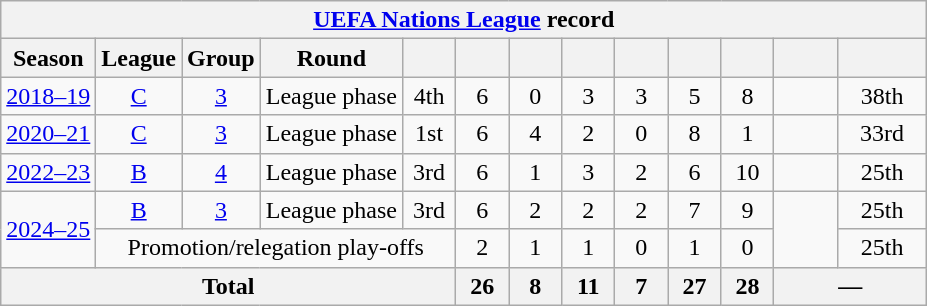<table class="wikitable" style="text-align: center;">
<tr>
<th colspan=13><a href='#'>UEFA Nations League</a> record</th>
</tr>
<tr>
<th>Season</th>
<th>League</th>
<th>Group</th>
<th>Round</th>
<th width=28></th>
<th width=28></th>
<th width=28></th>
<th width=28></th>
<th width=28></th>
<th width=28></th>
<th width=28></th>
<th width=35></th>
<th width=52></th>
</tr>
<tr>
<td><a href='#'>2018–19</a></td>
<td><a href='#'>C</a></td>
<td><a href='#'>3</a></td>
<td>League phase</td>
<td>4th</td>
<td>6</td>
<td>0</td>
<td>3</td>
<td>3</td>
<td>5</td>
<td>8</td>
<td></td>
<td>38th</td>
</tr>
<tr>
<td><a href='#'>2020–21</a></td>
<td><a href='#'>C</a></td>
<td><a href='#'>3</a></td>
<td>League phase</td>
<td>1st</td>
<td>6</td>
<td>4</td>
<td>2</td>
<td>0</td>
<td>8</td>
<td>1</td>
<td></td>
<td>33rd</td>
</tr>
<tr>
<td><a href='#'>2022–23</a></td>
<td><a href='#'>B</a></td>
<td><a href='#'>4</a></td>
<td>League phase</td>
<td>3rd</td>
<td>6</td>
<td>1</td>
<td>3</td>
<td>2</td>
<td>6</td>
<td>10</td>
<td></td>
<td>25th</td>
</tr>
<tr>
<td rowspan="2"><a href='#'>2024–25</a></td>
<td><a href='#'>B</a></td>
<td><a href='#'>3</a></td>
<td>League phase</td>
<td>3rd</td>
<td>6</td>
<td>2</td>
<td>2</td>
<td>2</td>
<td>7</td>
<td>9</td>
<td rowspan="2"></td>
<td>25th</td>
</tr>
<tr>
<td colspan="4">Promotion/relegation play-offs</td>
<td>2</td>
<td>1</td>
<td>1</td>
<td>0</td>
<td>1</td>
<td>0</td>
<td>25th</td>
</tr>
<tr>
<th colspan=5>Total</th>
<th>26</th>
<th>8</th>
<th>11</th>
<th>7</th>
<th>27</th>
<th>28</th>
<th colspan=2>—</th>
</tr>
</table>
